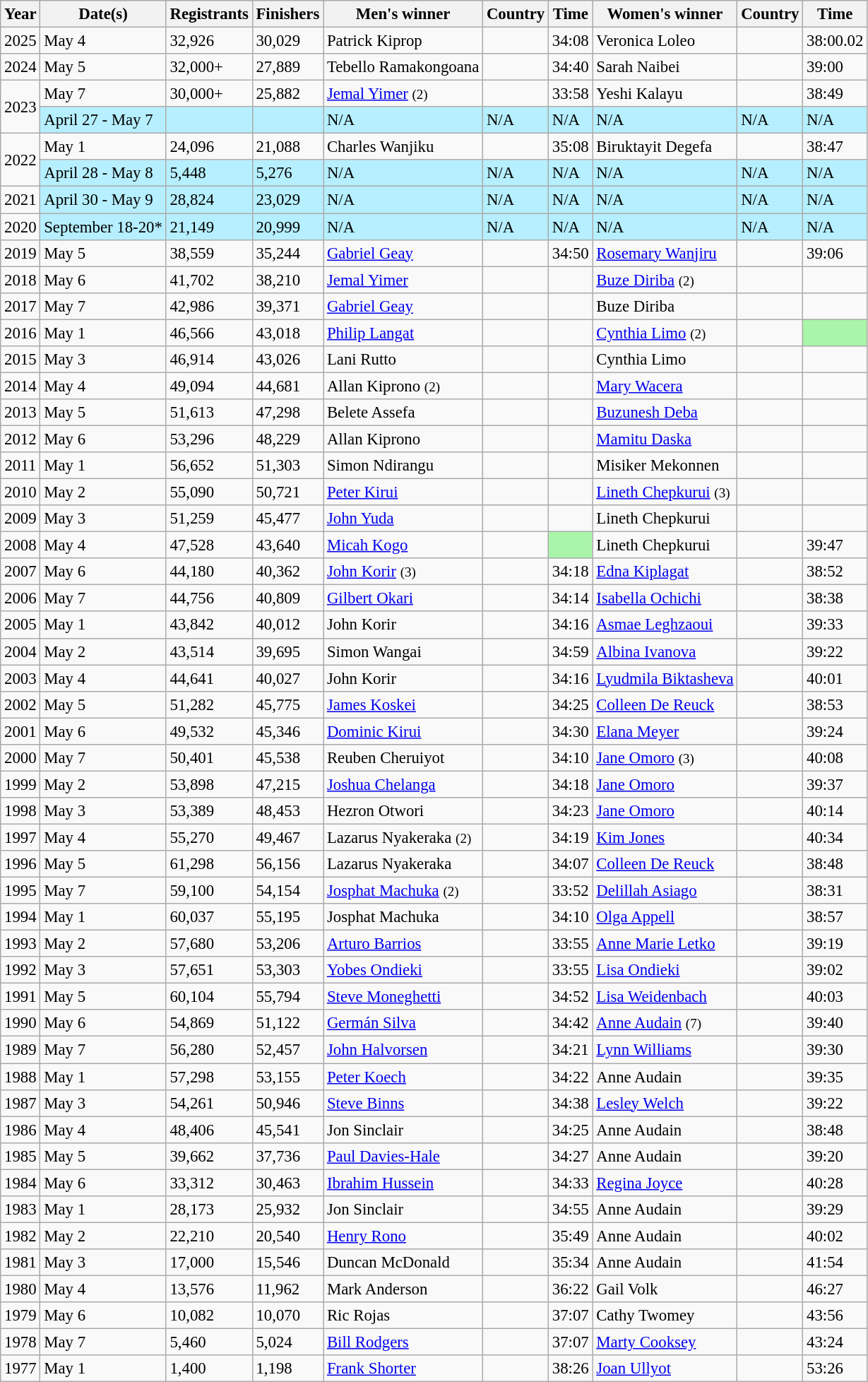<table class="wikitable" style="font-size:95%;">
<tr>
<th>Year</th>
<th>Date(s)</th>
<th>Registrants</th>
<th>Finishers</th>
<th>Men's winner</th>
<th>Country</th>
<th>Time</th>
<th>Women's winner</th>
<th>Country</th>
<th>Time</th>
</tr>
<tr>
<td>2025</td>
<td>May 4</td>
<td>32,926</td>
<td>30,029</td>
<td>Patrick Kiprop</td>
<td></td>
<td>34:08</td>
<td>Veronica Loleo</td>
<td></td>
<td>38:00.02</td>
</tr>
<tr>
<td>2024</td>
<td>May 5</td>
<td>32,000+</td>
<td>27,889</td>
<td>Tebello Ramakongoana</td>
<td></td>
<td>34:40</td>
<td>Sarah Naibei</td>
<td></td>
<td>39:00</td>
</tr>
<tr>
<td rowspan="2">2023</td>
<td>May 7</td>
<td>30,000+</td>
<td>25,882</td>
<td><a href='#'>Jemal Yimer</a> <small>(2)</small></td>
<td></td>
<td>33:58</td>
<td>Yeshi Kalayu</td>
<td></td>
<td>38:49</td>
</tr>
<tr>
<td bgcolor="b6efff">April 27 - May 7</td>
<td bgcolor="b6efff"></td>
<td bgcolor="b6efff"></td>
<td bgcolor="b6efff">N/A</td>
<td bgcolor="b6efff">N/A</td>
<td bgcolor="b6efff">N/A</td>
<td bgcolor="b6efff">N/A</td>
<td bgcolor="b6efff">N/A</td>
<td bgcolor="b6efff">N/A</td>
</tr>
<tr>
<td rowspan="2">2022</td>
<td>May 1</td>
<td>24,096</td>
<td>21,088</td>
<td>Charles Wanjiku</td>
<td></td>
<td>35:08</td>
<td>Biruktayit Degefa</td>
<td></td>
<td>38:47</td>
</tr>
<tr>
<td bgcolor="b6efff">April 28 - May 8</td>
<td bgcolor="b6efff">5,448</td>
<td bgcolor="b6efff">5,276</td>
<td bgcolor="b6efff">N/A</td>
<td bgcolor="b6efff">N/A</td>
<td bgcolor="b6efff">N/A</td>
<td bgcolor="b6efff">N/A</td>
<td bgcolor="b6efff">N/A</td>
<td bgcolor="b6efff">N/A</td>
</tr>
<tr>
<td>2021</td>
<td bgcolor="b6efff">April 30 - May 9</td>
<td bgcolor="b6efff">28,824</td>
<td bgcolor="b6efff">23,029</td>
<td bgcolor="b6efff">N/A</td>
<td bgcolor="b6efff">N/A</td>
<td bgcolor="b6efff">N/A</td>
<td bgcolor="b6efff">N/A</td>
<td bgcolor="b6efff">N/A</td>
<td bgcolor="b6efff">N/A</td>
</tr>
<tr>
<td>2020</td>
<td bgcolor="b6efff">September 18-20*</td>
<td bgcolor="b6efff">21,149</td>
<td bgcolor="b6efff">20,999</td>
<td bgcolor="b6efff">N/A</td>
<td bgcolor="b6efff">N/A</td>
<td bgcolor="b6efff">N/A</td>
<td bgcolor="b6efff">N/A</td>
<td bgcolor="b6efff">N/A</td>
<td bgcolor="b6efff">N/A</td>
</tr>
<tr>
<td>2019</td>
<td>May 5</td>
<td>38,559</td>
<td>35,244</td>
<td><a href='#'>Gabriel Geay</a></td>
<td></td>
<td>34:50</td>
<td><a href='#'>Rosemary Wanjiru</a></td>
<td></td>
<td>39:06</td>
</tr>
<tr>
<td style="text-align:center;">2018</td>
<td>May 6</td>
<td>41,702</td>
<td>38,210</td>
<td><a href='#'>Jemal Yimer</a></td>
<td></td>
<td></td>
<td><a href='#'>Buze Diriba</a> <small>(2)</small></td>
<td></td>
<td></td>
</tr>
<tr>
<td style="text-align:center;">2017</td>
<td>May 7</td>
<td>42,986</td>
<td>39,371</td>
<td><a href='#'>Gabriel Geay</a></td>
<td></td>
<td></td>
<td>Buze Diriba</td>
<td></td>
<td></td>
</tr>
<tr>
<td style="text-align:center;">2016</td>
<td>May 1</td>
<td>46,566</td>
<td>43,018</td>
<td><a href='#'>Philip Langat</a></td>
<td></td>
<td></td>
<td><a href='#'>Cynthia Limo</a> <small>(2)</small></td>
<td></td>
<td bgcolor="#A9F5A9"></td>
</tr>
<tr>
<td style="text-align:center;">2015</td>
<td>May 3</td>
<td>46,914</td>
<td>43,026</td>
<td>Lani Rutto</td>
<td></td>
<td></td>
<td>Cynthia Limo</td>
<td></td>
<td></td>
</tr>
<tr>
<td style="text-align:center;">2014</td>
<td>May 4</td>
<td>49,094</td>
<td>44,681</td>
<td>Allan Kiprono <small>(2)</small></td>
<td></td>
<td></td>
<td><a href='#'>Mary Wacera</a></td>
<td></td>
<td></td>
</tr>
<tr>
<td style="text-align:center;">2013</td>
<td>May 5</td>
<td>51,613</td>
<td>47,298</td>
<td>Belete Assefa</td>
<td></td>
<td></td>
<td><a href='#'>Buzunesh Deba</a></td>
<td></td>
<td></td>
</tr>
<tr>
<td style="text-align:center;">2012</td>
<td>May 6</td>
<td>53,296</td>
<td>48,229</td>
<td>Allan Kiprono</td>
<td></td>
<td></td>
<td><a href='#'>Mamitu Daska</a></td>
<td></td>
<td></td>
</tr>
<tr>
<td style="text-align:center;">2011</td>
<td>May 1</td>
<td>56,652</td>
<td>51,303</td>
<td>Simon Ndirangu</td>
<td></td>
<td></td>
<td>Misiker Mekonnen</td>
<td></td>
<td></td>
</tr>
<tr>
<td style="text-align:center;">2010</td>
<td>May 2</td>
<td>55,090</td>
<td>50,721</td>
<td><a href='#'>Peter Kirui</a></td>
<td></td>
<td></td>
<td><a href='#'>Lineth Chepkurui</a> <small>(3)</small></td>
<td></td>
<td></td>
</tr>
<tr>
<td style="text-align:center;">2009</td>
<td>May 3</td>
<td>51,259</td>
<td>45,477</td>
<td><a href='#'>John Yuda</a></td>
<td></td>
<td></td>
<td>Lineth Chepkurui</td>
<td></td>
<td></td>
</tr>
<tr>
<td style="text-align:center;">2008</td>
<td>May 4</td>
<td>47,528</td>
<td>43,640</td>
<td><a href='#'>Micah Kogo</a></td>
<td></td>
<td bgcolor="#A9F5A9"></td>
<td>Lineth Chepkurui</td>
<td></td>
<td>39:47</td>
</tr>
<tr>
<td style="text-align:center;">2007</td>
<td>May 6</td>
<td>44,180</td>
<td>40,362</td>
<td><a href='#'>John Korir</a> <small>(3)</small></td>
<td></td>
<td>34:18</td>
<td><a href='#'>Edna Kiplagat</a></td>
<td></td>
<td>38:52</td>
</tr>
<tr>
<td style="text-align:center;">2006</td>
<td>May 7</td>
<td>44,756</td>
<td>40,809</td>
<td><a href='#'>Gilbert Okari</a></td>
<td></td>
<td>34:14</td>
<td><a href='#'>Isabella Ochichi</a></td>
<td></td>
<td>38:38</td>
</tr>
<tr>
<td style="text-align:center;">2005</td>
<td>May 1</td>
<td>43,842</td>
<td>40,012</td>
<td>John Korir</td>
<td></td>
<td>34:16</td>
<td><a href='#'>Asmae Leghzaoui</a></td>
<td></td>
<td>39:33</td>
</tr>
<tr>
<td style="text-align:center;">2004</td>
<td>May 2</td>
<td>43,514</td>
<td>39,695</td>
<td>Simon Wangai</td>
<td></td>
<td>34:59</td>
<td><a href='#'>Albina Ivanova</a></td>
<td></td>
<td>39:22</td>
</tr>
<tr>
<td style="text-align:center;">2003</td>
<td>May 4</td>
<td>44,641</td>
<td>40,027</td>
<td>John Korir</td>
<td></td>
<td>34:16</td>
<td><a href='#'>Lyudmila Biktasheva</a></td>
<td></td>
<td>40:01</td>
</tr>
<tr>
<td style="text-align:center;">2002</td>
<td>May 5</td>
<td>51,282</td>
<td>45,775</td>
<td><a href='#'>James Koskei</a></td>
<td></td>
<td>34:25</td>
<td><a href='#'>Colleen De Reuck</a></td>
<td></td>
<td>38:53</td>
</tr>
<tr>
<td style="text-align:center;">2001</td>
<td>May 6</td>
<td>49,532</td>
<td>45,346</td>
<td><a href='#'>Dominic Kirui</a></td>
<td></td>
<td>34:30</td>
<td><a href='#'>Elana Meyer</a></td>
<td></td>
<td>39:24</td>
</tr>
<tr>
<td style="text-align:center;">2000</td>
<td>May 7</td>
<td>50,401</td>
<td>45,538</td>
<td>Reuben Cheruiyot</td>
<td></td>
<td>34:10</td>
<td><a href='#'>Jane Omoro</a> <small>(3)</small></td>
<td></td>
<td>40:08</td>
</tr>
<tr>
<td style="text-align:center;">1999</td>
<td>May 2</td>
<td>53,898</td>
<td>47,215</td>
<td><a href='#'>Joshua Chelanga</a></td>
<td></td>
<td>34:18</td>
<td><a href='#'>Jane Omoro</a></td>
<td></td>
<td>39:37</td>
</tr>
<tr>
<td style="text-align:center;">1998</td>
<td>May 3</td>
<td>53,389</td>
<td>48,453</td>
<td>Hezron Otwori</td>
<td></td>
<td>34:23</td>
<td><a href='#'>Jane Omoro</a></td>
<td></td>
<td>40:14</td>
</tr>
<tr>
<td style="text-align:center;">1997</td>
<td>May 4</td>
<td>55,270</td>
<td>49,467</td>
<td>Lazarus Nyakeraka <small>(2)</small></td>
<td></td>
<td>34:19</td>
<td><a href='#'>Kim Jones</a></td>
<td><br></td>
<td>40:34</td>
</tr>
<tr>
<td style="text-align:center;">1996</td>
<td>May 5</td>
<td>61,298</td>
<td>56,156</td>
<td>Lazarus Nyakeraka</td>
<td></td>
<td>34:07</td>
<td><a href='#'>Colleen De Reuck</a></td>
<td></td>
<td>38:48</td>
</tr>
<tr>
<td style="text-align:center;">1995</td>
<td>May 7</td>
<td>59,100</td>
<td>54,154</td>
<td><a href='#'>Josphat Machuka</a> <small>(2)</small></td>
<td></td>
<td>33:52</td>
<td><a href='#'>Delillah Asiago</a></td>
<td></td>
<td>38:31</td>
</tr>
<tr>
<td style="text-align:center;">1994</td>
<td>May 1</td>
<td>60,037</td>
<td>55,195</td>
<td>Josphat Machuka</td>
<td></td>
<td>34:10</td>
<td><a href='#'>Olga Appell</a></td>
<td><br></td>
<td>38:57</td>
</tr>
<tr>
<td style="text-align:center;">1993</td>
<td>May 2</td>
<td>57,680</td>
<td>53,206</td>
<td><a href='#'>Arturo Barrios</a></td>
<td></td>
<td>33:55</td>
<td><a href='#'>Anne Marie Letko</a></td>
<td><br></td>
<td>39:19</td>
</tr>
<tr>
<td style="text-align:center;">1992</td>
<td>May 3</td>
<td>57,651</td>
<td>53,303</td>
<td><a href='#'>Yobes Ondieki</a></td>
<td></td>
<td>33:55</td>
<td><a href='#'>Lisa Ondieki</a></td>
<td></td>
<td>39:02</td>
</tr>
<tr>
<td style="text-align:center;">1991</td>
<td>May 5</td>
<td>60,104</td>
<td>55,794</td>
<td><a href='#'>Steve Moneghetti</a></td>
<td></td>
<td>34:52</td>
<td><a href='#'>Lisa Weidenbach</a></td>
<td><br></td>
<td>40:03</td>
</tr>
<tr>
<td style="text-align:center;">1990</td>
<td>May 6</td>
<td>54,869</td>
<td>51,122</td>
<td><a href='#'>Germán Silva</a></td>
<td></td>
<td>34:42</td>
<td><a href='#'>Anne Audain</a> <small>(7)</small></td>
<td></td>
<td>39:40</td>
</tr>
<tr>
<td style="text-align:center;">1989</td>
<td>May 7</td>
<td>56,280</td>
<td>52,457</td>
<td><a href='#'>John Halvorsen</a></td>
<td></td>
<td>34:21</td>
<td><a href='#'>Lynn Williams</a></td>
<td><br></td>
<td>39:30</td>
</tr>
<tr>
<td style="text-align:center;">1988</td>
<td>May 1</td>
<td>57,298</td>
<td>53,155</td>
<td><a href='#'>Peter Koech</a></td>
<td></td>
<td>34:22</td>
<td>Anne Audain</td>
<td></td>
<td>39:35</td>
</tr>
<tr>
<td style="text-align:center;">1987</td>
<td>May 3</td>
<td>54,261</td>
<td>50,946</td>
<td><a href='#'>Steve Binns</a></td>
<td></td>
<td>34:38</td>
<td><a href='#'>Lesley Welch</a></td>
<td><br></td>
<td>39:22</td>
</tr>
<tr>
<td style="text-align:center;">1986</td>
<td>May 4</td>
<td>48,406</td>
<td>45,541</td>
<td>Jon Sinclair</td>
<td><br></td>
<td>34:25</td>
<td>Anne Audain</td>
<td></td>
<td>38:48</td>
</tr>
<tr>
<td style="text-align:center;">1985</td>
<td>May 5</td>
<td>39,662</td>
<td>37,736</td>
<td><a href='#'>Paul Davies-Hale</a></td>
<td></td>
<td>34:27</td>
<td>Anne Audain</td>
<td></td>
<td>39:20</td>
</tr>
<tr>
<td style="text-align:center;">1984</td>
<td>May 6</td>
<td>33,312</td>
<td>30,463</td>
<td><a href='#'>Ibrahim Hussein</a></td>
<td></td>
<td>34:33</td>
<td><a href='#'>Regina Joyce</a></td>
<td></td>
<td>40:28</td>
</tr>
<tr>
<td style="text-align:center;">1983</td>
<td>May 1</td>
<td>28,173</td>
<td>25,932</td>
<td>Jon Sinclair</td>
<td><br></td>
<td>34:55</td>
<td>Anne Audain</td>
<td></td>
<td>39:29</td>
</tr>
<tr>
<td style="text-align:center;">1982</td>
<td>May 2</td>
<td>22,210</td>
<td>20,540</td>
<td><a href='#'>Henry Rono</a></td>
<td></td>
<td>35:49</td>
<td>Anne Audain</td>
<td></td>
<td>40:02</td>
</tr>
<tr>
<td style="text-align:center;">1981</td>
<td>May 3</td>
<td>17,000</td>
<td>15,546</td>
<td>Duncan McDonald</td>
<td><br></td>
<td>35:34</td>
<td>Anne Audain</td>
<td></td>
<td>41:54</td>
</tr>
<tr>
<td style="text-align:center;">1980</td>
<td>May 4</td>
<td>13,576</td>
<td>11,962</td>
<td>Mark Anderson</td>
<td><br></td>
<td>36:22</td>
<td>Gail Volk</td>
<td><br></td>
<td>46:27</td>
</tr>
<tr>
<td style="text-align:center;">1979</td>
<td>May 6</td>
<td>10,082</td>
<td>10,070</td>
<td>Ric Rojas</td>
<td><br></td>
<td>37:07</td>
<td>Cathy Twomey</td>
<td><br></td>
<td>43:56</td>
</tr>
<tr>
<td style="text-align:center;">1978</td>
<td>May 7</td>
<td>5,460</td>
<td>5,024</td>
<td><a href='#'>Bill Rodgers</a></td>
<td><br></td>
<td>37:07</td>
<td><a href='#'>Marty Cooksey</a></td>
<td><br></td>
<td>43:24</td>
</tr>
<tr>
<td style="text-align:center;">1977</td>
<td>May 1</td>
<td>1,400</td>
<td>1,198</td>
<td><a href='#'>Frank Shorter</a></td>
<td><br></td>
<td>38:26</td>
<td><a href='#'>Joan Ullyot</a></td>
<td><br></td>
<td>53:26</td>
</tr>
</table>
